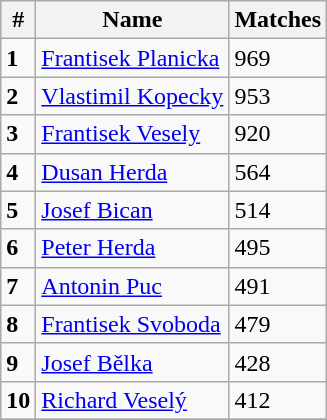<table class="wikitable">
<tr>
<th>#</th>
<th>Name</th>
<th>Matches</th>
</tr>
<tr>
<td><strong>1</strong></td>
<td> <a href='#'>Frantisek Planicka</a></td>
<td>969</td>
</tr>
<tr>
<td><strong>2</strong></td>
<td> <a href='#'>Vlastimil Kopecky</a></td>
<td>953</td>
</tr>
<tr>
<td><strong>3</strong></td>
<td> <a href='#'>Frantisek Vesely</a></td>
<td>920</td>
</tr>
<tr>
<td><strong>4</strong></td>
<td> <a href='#'>Dusan Herda</a></td>
<td>564</td>
</tr>
<tr>
<td><strong>5</strong></td>
<td> <a href='#'>Josef Bican</a></td>
<td>514</td>
</tr>
<tr>
<td><strong>6</strong></td>
<td> <a href='#'>Peter Herda</a></td>
<td>495</td>
</tr>
<tr>
<td><strong>7</strong></td>
<td> <a href='#'>Antonin Puc</a></td>
<td>491</td>
</tr>
<tr>
<td><strong>8</strong></td>
<td> <a href='#'>Frantisek Svoboda</a></td>
<td>479</td>
</tr>
<tr>
<td><strong>9</strong></td>
<td> <a href='#'>Josef Bělka</a></td>
<td>428</td>
</tr>
<tr>
<td><strong>10</strong></td>
<td> <a href='#'>Richard Veselý</a></td>
<td>412</td>
</tr>
<tr>
</tr>
</table>
